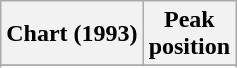<table class="wikitable sortable">
<tr>
<th>Chart (1993)</th>
<th>Peak<br>position</th>
</tr>
<tr>
</tr>
<tr>
</tr>
</table>
